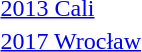<table>
<tr>
<td><a href='#'>2013 Cali</a></td>
<td></td>
<td></td>
<td></td>
</tr>
<tr>
<td><a href='#'>2017 Wrocław</a></td>
<td></td>
<td></td>
<td></td>
</tr>
</table>
